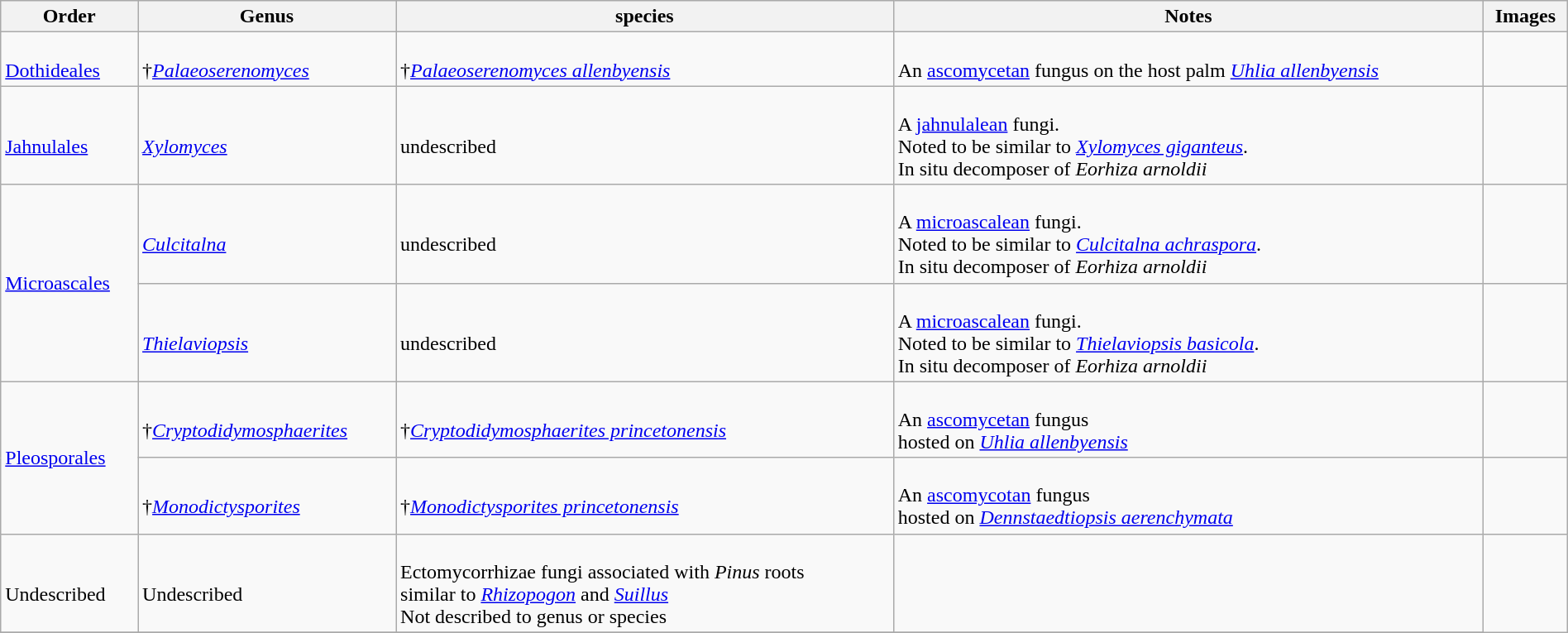<table class="wikitable sortable"  style="margin:auto; width:100%;">
<tr>
<th>Order</th>
<th>Genus</th>
<th>species</th>
<th>Notes</th>
<th>Images</th>
</tr>
<tr>
<td><br><a href='#'>Dothideales</a></td>
<td><br>†<em><a href='#'>Palaeoserenomyces</a></em></td>
<td><br>†<em><a href='#'>Palaeoserenomyces allenbyensis</a></em></td>
<td><br>An <a href='#'>ascomycetan</a> fungus on the host palm <em><a href='#'>Uhlia allenbyensis</a></em></td>
<td></td>
</tr>
<tr>
<td><br><a href='#'>Jahnulales</a></td>
<td><br><em><a href='#'>Xylomyces</a></em></td>
<td><br>undescribed</td>
<td><br>A <a href='#'>jahnulalean</a> fungi.<br>Noted to be similar to <em><a href='#'>Xylomyces giganteus</a></em>.<br>In situ decomposer of <em>Eorhiza arnoldii</em></td>
<td></td>
</tr>
<tr>
<td rowspan=2><a href='#'>Microascales</a></td>
<td><br><em><a href='#'>Culcitalna</a></em></td>
<td><br>undescribed</td>
<td><br>A <a href='#'>microascalean</a> fungi.<br>Noted to be similar to <em><a href='#'>Culcitalna achraspora</a></em>.<br>In situ decomposer of <em>Eorhiza arnoldii</em></td>
<td></td>
</tr>
<tr>
<td><br><em><a href='#'>Thielaviopsis</a></em></td>
<td><br>undescribed</td>
<td><br>A <a href='#'>microascalean</a> fungi.<br>Noted to be similar to <em><a href='#'>Thielaviopsis basicola</a></em>.<br>In situ decomposer of <em>Eorhiza arnoldii</em></td>
<td></td>
</tr>
<tr>
<td rowspan=2><a href='#'>Pleosporales</a></td>
<td><br>†<em><a href='#'>Cryptodidymosphaerites</a></em></td>
<td><br>†<em><a href='#'>Cryptodidymosphaerites princetonensis</a></em></td>
<td><br>An <a href='#'>ascomycetan</a> fungus<br> hosted on <em><a href='#'>Uhlia allenbyensis</a></em></td>
<td></td>
</tr>
<tr>
<td><br>†<em><a href='#'>Monodictysporites</a></em></td>
<td><br>†<em><a href='#'>Monodictysporites princetonensis</a></em></td>
<td><br>An <a href='#'>ascomycotan</a> fungus<br> hosted on <em><a href='#'>Dennstaedtiopsis aerenchymata</a></em></td>
<td></td>
</tr>
<tr>
<td><br>Undescribed</td>
<td><br>Undescribed</td>
<td><br>Ectomycorrhizae fungi associated with <em>Pinus</em> roots<br>similar to <em><a href='#'>Rhizopogon</a></em> and <em><a href='#'>Suillus</a></em><br>Not described to genus or species</td>
<td></td>
</tr>
<tr>
</tr>
</table>
